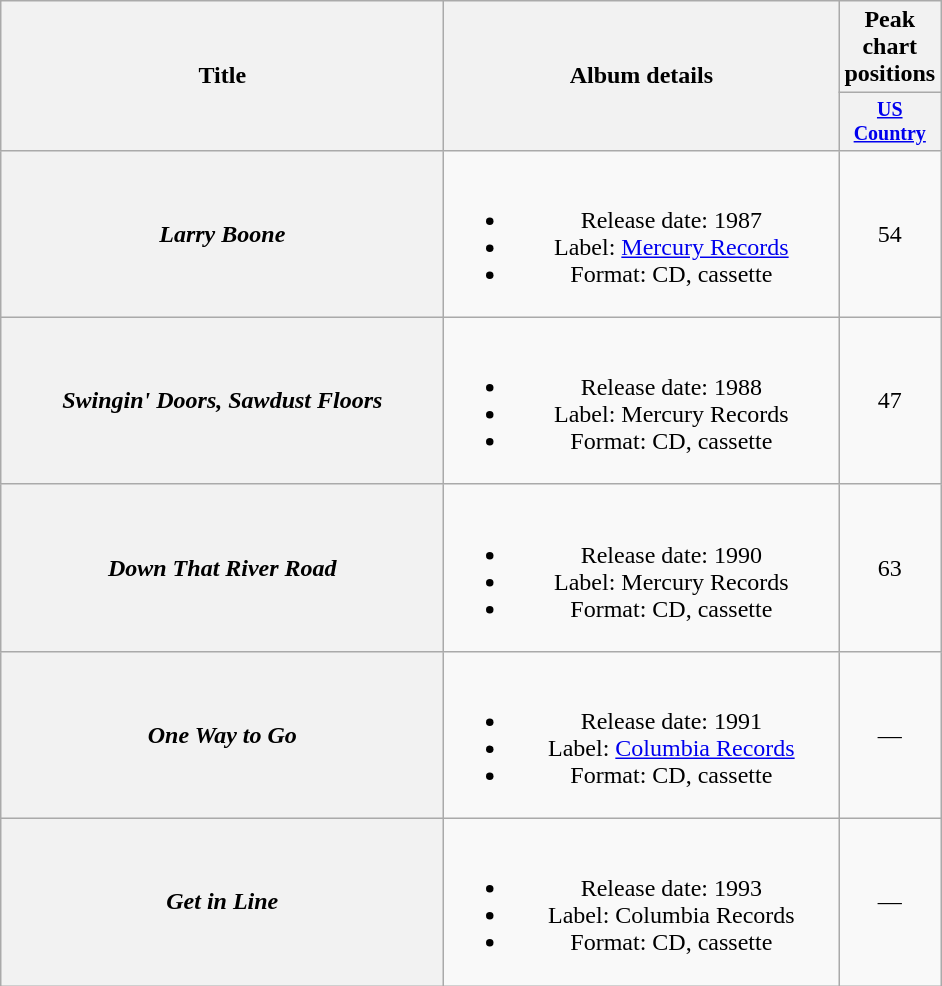<table class="wikitable plainrowheaders" style="text-align:center;">
<tr>
<th rowspan="2" style="width:18em;">Title</th>
<th rowspan="2" style="width:16em;">Album details</th>
<th colspan="1">Peak chart positions</th>
</tr>
<tr style="font-size:smaller;">
<th width="45"><a href='#'>US Country</a></th>
</tr>
<tr>
<th scope="row"><em>Larry Boone</em></th>
<td><br><ul><li>Release date: 1987</li><li>Label: <a href='#'>Mercury Records</a></li><li>Format: CD, cassette</li></ul></td>
<td>54</td>
</tr>
<tr>
<th scope="row"><em>Swingin' Doors, Sawdust Floors</em></th>
<td><br><ul><li>Release date: 1988</li><li>Label: Mercury Records</li><li>Format: CD, cassette</li></ul></td>
<td>47</td>
</tr>
<tr>
<th scope="row"><em>Down That River Road</em></th>
<td><br><ul><li>Release date: 1990</li><li>Label: Mercury Records</li><li>Format: CD, cassette</li></ul></td>
<td>63</td>
</tr>
<tr>
<th scope="row"><em>One Way to Go</em></th>
<td><br><ul><li>Release date: 1991</li><li>Label: <a href='#'>Columbia Records</a></li><li>Format: CD, cassette</li></ul></td>
<td>—</td>
</tr>
<tr>
<th scope="row"><em>Get in Line</em></th>
<td><br><ul><li>Release date: 1993</li><li>Label: Columbia Records</li><li>Format: CD, cassette</li></ul></td>
<td>—</td>
</tr>
</table>
